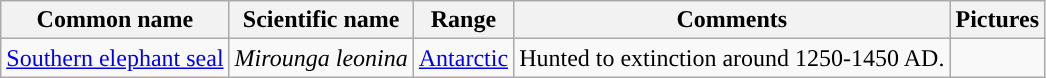<table class="wikitable">
<tr>
<th>Common name</th>
<th>Scientific name</th>
<th>Range</th>
<th class="unsortable">Comments</th>
<th class="unsortable">Pictures</th>
</tr>
<tr>
<td><a href='#'>Southern elephant seal</a></td>
<td><em>Mirounga leonina</em></td>
<td><a href='#'>Antarctic</a></td>
<td>Hunted to extinction around 1250-1450 AD.</td>
<td></td>
</tr>
</table>
